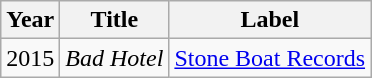<table class="wikitable" border="1">
<tr>
<th><strong>Year</strong></th>
<th><strong>Title</strong></th>
<th><strong>Label</strong></th>
</tr>
<tr>
<td>2015</td>
<td><em>Bad Hotel</em></td>
<td><a href='#'>Stone Boat Records</a></td>
</tr>
</table>
